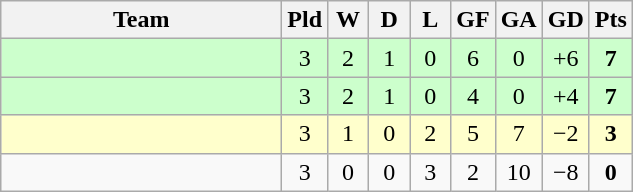<table class="wikitable" style="text-align:center;">
<tr>
<th width=180>Team</th>
<th width=20>Pld</th>
<th width=20>W</th>
<th width=20>D</th>
<th width=20>L</th>
<th width=20>GF</th>
<th width=20>GA</th>
<th width=20>GD</th>
<th width=20>Pts</th>
</tr>
<tr align=center style="background:#ccffcc;">
<td style="text-align:left;"></td>
<td>3</td>
<td>2</td>
<td>1</td>
<td>0</td>
<td>6</td>
<td>0</td>
<td>+6</td>
<td><strong>7</strong></td>
</tr>
<tr align=center style="background:#ccffcc;">
<td style="text-align:left;"></td>
<td>3</td>
<td>2</td>
<td>1</td>
<td>0</td>
<td>4</td>
<td>0</td>
<td>+4</td>
<td><strong>7</strong></td>
</tr>
<tr align=center style="background:#ffffcc;">
<td style="text-align:left;"></td>
<td>3</td>
<td>1</td>
<td>0</td>
<td>2</td>
<td>5</td>
<td>7</td>
<td>−2</td>
<td><strong>3</strong></td>
</tr>
<tr align=center>
<td style="text-align:left;"></td>
<td>3</td>
<td>0</td>
<td>0</td>
<td>3</td>
<td>2</td>
<td>10</td>
<td>−8</td>
<td><strong>0</strong></td>
</tr>
</table>
